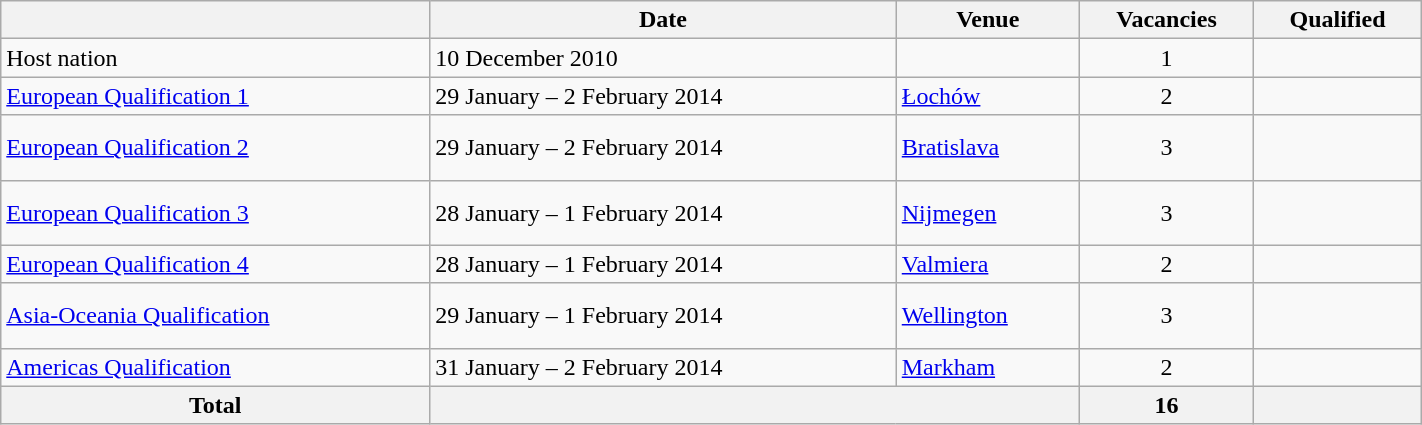<table class="wikitable" width=75%>
<tr>
<th></th>
<th>Date</th>
<th>Venue</th>
<th>Vacancies</th>
<th>Qualified</th>
</tr>
<tr>
<td>Host nation</td>
<td>10 December 2010</td>
<td></td>
<td align="center">1</td>
<td></td>
</tr>
<tr>
<td><a href='#'>European Qualification 1</a></td>
<td>29 January – 2 February 2014</td>
<td> <a href='#'>Łochów</a></td>
<td align="center">2</td>
<td><br></td>
</tr>
<tr>
<td><a href='#'>European Qualification 2</a></td>
<td>29 January – 2 February 2014</td>
<td> <a href='#'>Bratislava</a></td>
<td align="center">3</td>
<td><br><br></td>
</tr>
<tr>
<td><a href='#'>European Qualification 3</a></td>
<td>28 January – 1 February 2014</td>
<td> <a href='#'>Nijmegen</a></td>
<td align="center">3</td>
<td><br><br></td>
</tr>
<tr>
<td><a href='#'>European Qualification 4</a></td>
<td>28 January – 1 February 2014</td>
<td> <a href='#'>Valmiera</a></td>
<td align="center">2</td>
<td><br></td>
</tr>
<tr>
<td><a href='#'>Asia-Oceania Qualification</a></td>
<td>29 January – 1 February 2014</td>
<td> <a href='#'>Wellington</a></td>
<td align="center">3</td>
<td><br><br></td>
</tr>
<tr>
<td><a href='#'>Americas Qualification</a></td>
<td>31 January – 2 February 2014</td>
<td> <a href='#'>Markham</a></td>
<td align="center">2</td>
<td><br></td>
</tr>
<tr>
<th>Total</th>
<th colspan="2"></th>
<th>16</th>
<th></th>
</tr>
</table>
